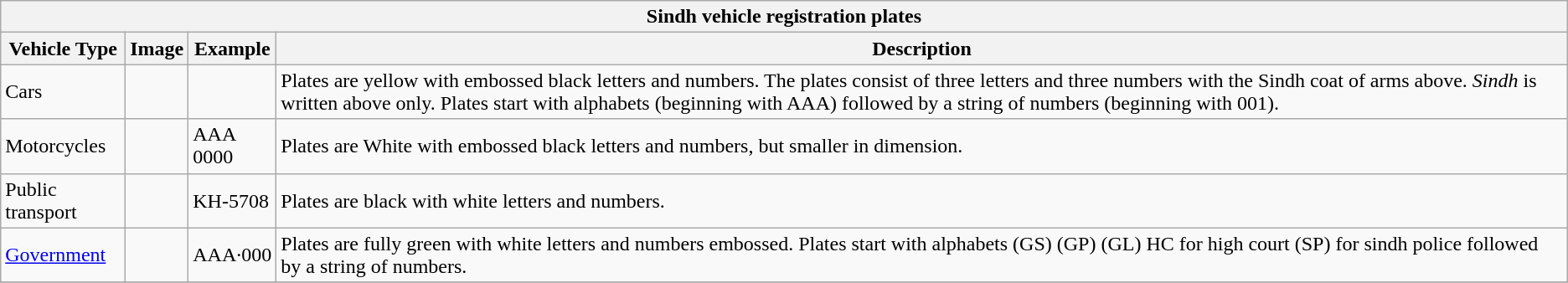<table class="wikitable" style="font-size: 100%">
<tr>
<th colspan="4">Sindh vehicle registration plates</th>
</tr>
<tr>
<th>Vehicle Type</th>
<th>Image</th>
<th>Example</th>
<th>Description</th>
</tr>
<tr>
<td>Cars</td>
<td></td>
<td></td>
<td>Plates are yellow with embossed black letters and numbers. The plates consist of three letters and three numbers with the Sindh coat of arms above. <em>Sindh</em> is written above only. Plates start with alphabets (beginning with AAA) followed by a string of numbers (beginning with 001).</td>
</tr>
<tr>
<td>Motorcycles</td>
<td></td>
<td>AAA<br>0000</td>
<td>Plates are White with embossed black letters and numbers, but smaller in dimension.</td>
</tr>
<tr>
<td>Public transport</td>
<td></td>
<td>KH-5708</td>
<td>Plates are black with white letters and numbers.</td>
</tr>
<tr>
<td><a href='#'>Government</a></td>
<td></td>
<td>AAA·000</td>
<td>Plates are fully green with white letters and numbers embossed. Plates start with alphabets (GS) (GP) (GL) HC for high court (SP) for sindh police followed by a string of numbers.</td>
</tr>
<tr>
</tr>
</table>
